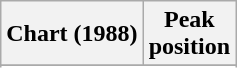<table class="wikitable sortable plainrowheaders" style="text-align:center">
<tr>
<th>Chart (1988)</th>
<th>Peak<br>position</th>
</tr>
<tr>
</tr>
<tr>
</tr>
</table>
